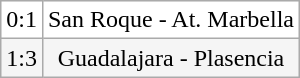<table class="wikitable">
<tr align=center bgcolor=white>
<td>0:1</td>
<td>San Roque - At. Marbella</td>
</tr>
<tr align=center bgcolor=#F5F5F5>
<td>1:3</td>
<td>Guadalajara - Plasencia</td>
</tr>
</table>
